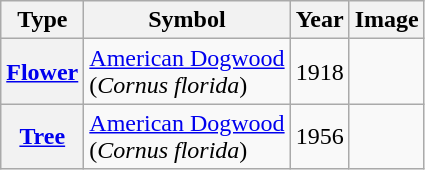<table class="wikitable plainrowheaders">
<tr>
<th scope="col">Type</th>
<th scope="col">Symbol</th>
<th scope="col">Year</th>
<th scope="col">Image</th>
</tr>
<tr>
<th scope="row"><a href='#'>Flower</a></th>
<td><a href='#'>American Dogwood</a><br>(<em>Cornus florida</em>)</td>
<td align="center">1918</td>
<td align="center"></td>
</tr>
<tr>
<th scope="row"><a href='#'>Tree</a></th>
<td><a href='#'>American Dogwood</a><br>(<em>Cornus florida</em>)</td>
<td align="center">1956</td>
<td align="center"></td>
</tr>
</table>
